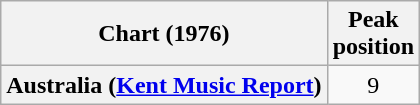<table class="wikitable sortable plainrowheaders" style="text-align:center">
<tr>
<th>Chart (1976)</th>
<th>Peak<br>position</th>
</tr>
<tr>
<th scope="row">Australia (<a href='#'>Kent Music Report</a>)</th>
<td>9</td>
</tr>
</table>
